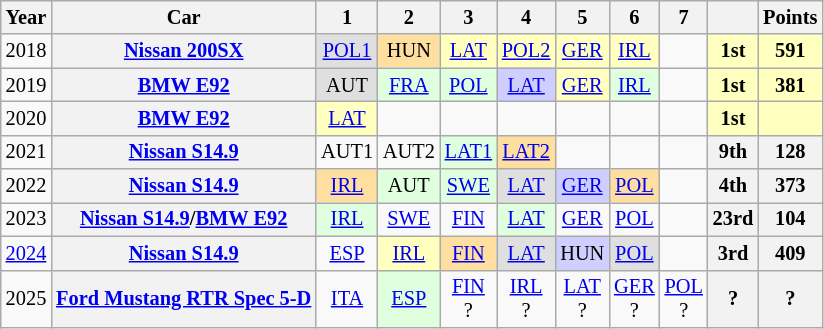<table class="wikitable" border="1" style="text-align:center; font-size:85%;">
<tr>
<th>Year</th>
<th>Car</th>
<th>1</th>
<th>2</th>
<th>3</th>
<th>4</th>
<th>5</th>
<th>6</th>
<th>7</th>
<th></th>
<th>Points</th>
</tr>
<tr>
<td>2018</td>
<th><a href='#'>Nissan 200SX</a></th>
<td style="background:#dfdfdf"><a href='#'>POL1</a><br></td>
<td style="background:#ffdf9f">HUN<br></td>
<td style="background:#ffffbf"><a href='#'>LAT</a><br></td>
<td style="background:#ffffbf"><a href='#'>POL2</a><br></td>
<td style="background:#ffffbf"><a href='#'>GER</a><br></td>
<td style="background:#ffffbf"><a href='#'>IRL</a><br></td>
<td></td>
<th style="background:#FFFFBF">1st</th>
<th style="background:#FFFFBF">591</th>
</tr>
<tr>
<td>2019</td>
<th><a href='#'>BMW E92</a></th>
<td style="background:#dfdfdf">AUT<br></td>
<td style="background:#dfffdf"><a href='#'>FRA</a><br></td>
<td style="background:#dfffdf"><a href='#'>POL</a><br></td>
<td style="background:#cfcfff"><a href='#'>LAT</a><br></td>
<td style="background:#ffffbf"><a href='#'>GER</a><br></td>
<td style="background:#dfffdf"><a href='#'>IRL</a><br></td>
<td></td>
<th style="background:#FFFFBF">1st</th>
<th style="background:#FFFFBF">381</th>
</tr>
<tr>
<td>2020</td>
<th><a href='#'>BMW E92</a></th>
<td style="background:#ffffbf"><a href='#'>LAT</a><br></td>
<td></td>
<td></td>
<td></td>
<td></td>
<td></td>
<td></td>
<th style="background:#FFFFBF">1st</th>
<th style="background:#FFFFBF"></th>
</tr>
<tr>
<td>2021</td>
<th><a href='#'>Nissan S14.9</a></th>
<td>AUT1</td>
<td>AUT2</td>
<td style="background:#dfffdf"><a href='#'>LAT1</a><br></td>
<td style="background:#ffdf9f"><a href='#'>LAT2</a><br></td>
<td></td>
<td></td>
<td></td>
<th>9th</th>
<th>128</th>
</tr>
<tr>
<td>2022</td>
<th><a href='#'>Nissan S14.9</a></th>
<td style="background:#ffdf9f"><a href='#'>IRL</a><br></td>
<td style="background:#dfffdf">AUT<br></td>
<td style="background:#dfffdf"><a href='#'>SWE</a><br></td>
<td style="background:#dfdfdf"><a href='#'>LAT</a><br></td>
<td style="background:#cfcfff"><a href='#'>GER</a><br></td>
<td style="background:#ffdf9f"><a href='#'>POL</a><br></td>
<td></td>
<th>4th</th>
<th>373</th>
</tr>
<tr>
<td>2023</td>
<th><a href='#'>Nissan S14.9</a>/<a href='#'>BMW E92</a></th>
<td style="background:#dfffdf"><a href='#'>IRL</a><br></td>
<td><a href='#'>SWE</a></td>
<td><a href='#'>FIN</a></td>
<td style="background:#dfffdf"><a href='#'>LAT</a><br></td>
<td><a href='#'>GER</a></td>
<td><a href='#'>POL</a></td>
<td></td>
<th>23rd</th>
<th>104</th>
</tr>
<tr>
<td><a href='#'>2024</a></td>
<th><a href='#'>Nissan S14.9</a></th>
<td><a href='#'>ESP</a></td>
<td style="background:#FFFFBF"><a href='#'>IRL</a><br></td>
<td style="background:#ffdf9f"><a href='#'>FIN</a><br></td>
<td style="background:#dfdfdf"><a href='#'>LAT</a><br></td>
<td style="background:#cfcfff">HUN<br></td>
<td style="background:#dfdfdf"><a href='#'>POL</a><br></td>
<td></td>
<th>3rd</th>
<th>409</th>
</tr>
<tr>
<td>2025</td>
<th><a href='#'>Ford Mustang RTR Spec 5-D</a></th>
<td><a href='#'>ITA</a><br></td>
<td style="background:#dfffdf"><a href='#'>ESP</a><br></td>
<td><a href='#'>FIN</a><br>?</td>
<td><a href='#'>IRL</a><br>?</td>
<td><a href='#'>LAT</a><br>?</td>
<td><a href='#'>GER</a><br>?</td>
<td><a href='#'>POL</a><br>?</td>
<th>?</th>
<th>?</th>
</tr>
</table>
